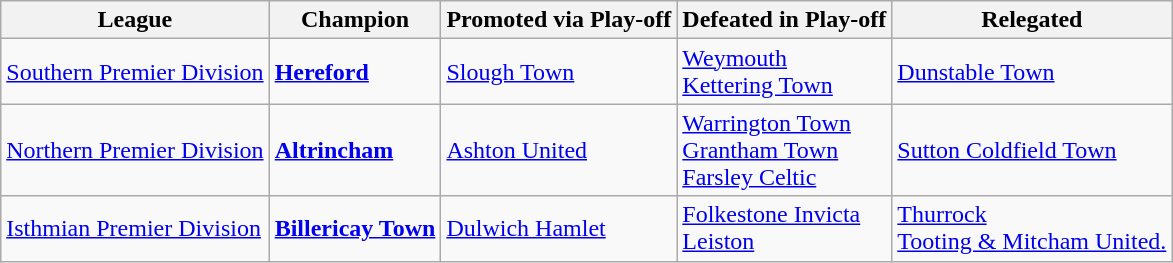<table class="wikitable">
<tr>
<th>League</th>
<th>Champion</th>
<th>Promoted via Play-off</th>
<th>Defeated in Play-off</th>
<th>Relegated</th>
</tr>
<tr>
<td><a href='#'>Southern Premier Division</a></td>
<td><a href='#'><strong>Hereford</strong></a></td>
<td><a href='#'>Slough Town</a></td>
<td><a href='#'>Weymouth</a><br><a href='#'>Kettering Town</a></td>
<td><a href='#'>Dunstable Town</a></td>
</tr>
<tr>
<td><a href='#'>Northern Premier Division</a></td>
<td><a href='#'><strong>Altrincham</strong></a></td>
<td><a href='#'>Ashton United</a></td>
<td><a href='#'>Warrington Town</a><br><a href='#'>Grantham Town</a><br><a href='#'>Farsley Celtic</a></td>
<td><a href='#'>Sutton Coldfield Town</a></td>
</tr>
<tr>
<td><a href='#'>Isthmian Premier Division</a></td>
<td><a href='#'><strong>Billericay Town</strong></a></td>
<td><a href='#'>Dulwich Hamlet</a></td>
<td><a href='#'>Folkestone Invicta</a><br><a href='#'>Leiston</a></td>
<td><a href='#'>Thurrock</a><br><a href='#'>Tooting & Mitcham United.</a></td>
</tr>
</table>
